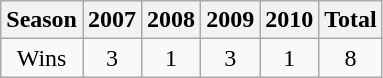<table class="wikitable">
<tr>
<th>Season</th>
<th>2007</th>
<th>2008</th>
<th>2009</th>
<th>2010</th>
<th><strong>Total</strong></th>
</tr>
<tr align="center">
<td>Wins</td>
<td>3</td>
<td>1</td>
<td>3</td>
<td>1</td>
<td>8</td>
</tr>
</table>
